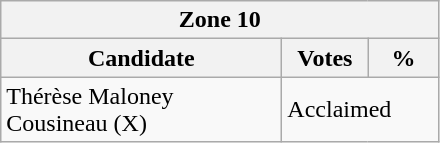<table class="wikitable">
<tr>
<th colspan="3">Zone 10</th>
</tr>
<tr>
<th style="width: 180px">Candidate</th>
<th style="width: 50px">Votes</th>
<th style="width: 40px">%</th>
</tr>
<tr>
<td>Thérèse Maloney Cousineau (X)</td>
<td colspan="2">Acclaimed</td>
</tr>
</table>
